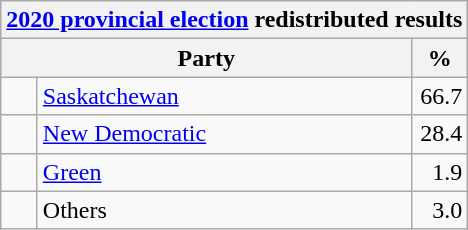<table class="wikitable">
<tr>
<th colspan="4"><a href='#'>2020 provincial election</a> redistributed results</th>
</tr>
<tr>
<th bgcolor="#DDDDFF" width="130px" colspan="2">Party</th>
<th bgcolor="#DDDDFF" width="30px">%</th>
</tr>
<tr>
<td> </td>
<td><a href='#'>Saskatchewan</a></td>
<td align=right>66.7</td>
</tr>
<tr>
<td> </td>
<td><a href='#'>New Democratic</a></td>
<td align=right>28.4</td>
</tr>
<tr>
<td> </td>
<td><a href='#'>Green</a></td>
<td align=right>1.9</td>
</tr>
<tr>
<td> </td>
<td>Others</td>
<td align=right>3.0</td>
</tr>
</table>
